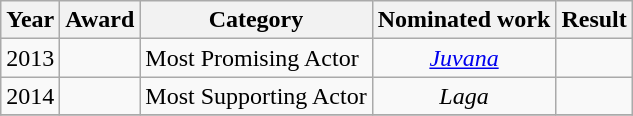<table class="wikitable">
<tr style="text-align:center;">
<th>Year</th>
<th>Award</th>
<th>Category</th>
<th>Nominated work</th>
<th>Result</th>
</tr>
<tr>
<td>2013</td>
<td></td>
<td>Most Promising Actor</td>
<td style="text-align:center;"><em><a href='#'>Juvana</a></em></td>
<td></td>
</tr>
<tr>
<td>2014</td>
<td></td>
<td>Most Supporting Actor</td>
<td style="text-align:center;"><em>Laga</em></td>
<td></td>
</tr>
<tr>
</tr>
</table>
